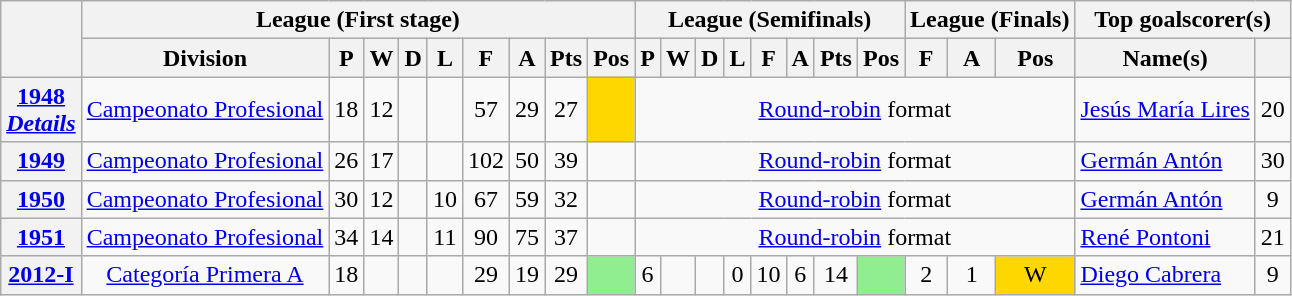<table class="wikitable plainrowheaders sortable" style="text-align:center">
<tr class=unsortable>
<th rowspan="2" scope=col width:40px></th>
<th colspan="9">League (First stage)</th>
<th colspan="8">League (Semifinals)</th>
<th colspan="3">League (Finals)</th>
<th colspan="2">Top goalscorer(s)</th>
</tr>
<tr>
<th scope=col width:100px>Division</th>
<th scope=col>P</th>
<th scope=col>W</th>
<th scope=col>D</th>
<th scope=col>L</th>
<th scope=col>F</th>
<th scope=col>A</th>
<th scope=col>Pts</th>
<th scope=col>Pos</th>
<th scope=col>P</th>
<th scope=col>W</th>
<th scope=col>D</th>
<th scope=col>L</th>
<th scope=col>F</th>
<th scope=col>A</th>
<th scope=col>Pts</th>
<th scope=col>Pos</th>
<th scope=col>F</th>
<th scope=col>A</th>
<th scope=col>Pos</th>
<th scope=col>Name(s)</th>
<th scope=col></th>
</tr>
<tr>
<th scope=row style=text-align:center><a href='#'>1948</a><br><em><a href='#'>Details</a></em></th>
<td><a href='#'>Campeonato Profesional</a></td>
<td>18</td>
<td>12</td>
<td></td>
<td></td>
<td>57</td>
<td>29</td>
<td>27</td>
<td bgcolor="gold"></td>
<td colspan="11"><a href='#'>Round-robin</a> format</td>
<td align=left> <a href='#'>Jesús María Lires</a></td>
<td>20</td>
</tr>
<tr>
<th scope=row style=text-align:center><a href='#'>1949</a></th>
<td><a href='#'>Campeonato Profesional</a></td>
<td>26</td>
<td>17</td>
<td></td>
<td></td>
<td>102</td>
<td>50</td>
<td>39</td>
<td></td>
<td colspan="11"><a href='#'>Round-robin</a> format</td>
<td align=left> <a href='#'>Germán Antón</a></td>
<td>30</td>
</tr>
<tr>
<th scope=row style=text-align:center><a href='#'>1950</a></th>
<td><a href='#'>Campeonato Profesional</a></td>
<td>30</td>
<td>12</td>
<td></td>
<td>10</td>
<td>67</td>
<td>59</td>
<td>32</td>
<td></td>
<td colspan="11"><a href='#'>Round-robin</a> format</td>
<td align=left> <a href='#'>Germán Antón</a></td>
<td>9</td>
</tr>
<tr>
<th scope=row style=text-align:center><a href='#'>1951</a></th>
<td><a href='#'>Campeonato Profesional</a></td>
<td>34</td>
<td>14</td>
<td></td>
<td>11</td>
<td>90</td>
<td>75</td>
<td>37</td>
<td></td>
<td colspan="11"><a href='#'>Round-robin</a> format</td>
<td align=left> <a href='#'>René Pontoni</a></td>
<td>21</td>
</tr>
<tr>
<th scope=row style=text-align:center><a href='#'>2012-I</a></th>
<td><a href='#'>Categoría Primera A</a></td>
<td>18</td>
<td></td>
<td></td>
<td></td>
<td>29</td>
<td>19</td>
<td>29</td>
<td bgcolor="lightgreen"></td>
<td>6</td>
<td></td>
<td></td>
<td>0</td>
<td>10</td>
<td>6</td>
<td>14</td>
<td bgcolor="lightgreen"></td>
<td>2</td>
<td>1</td>
<td bgcolor="gold">W</td>
<td align=left> <a href='#'>Diego Cabrera</a></td>
<td>9</td>
</tr>
</table>
